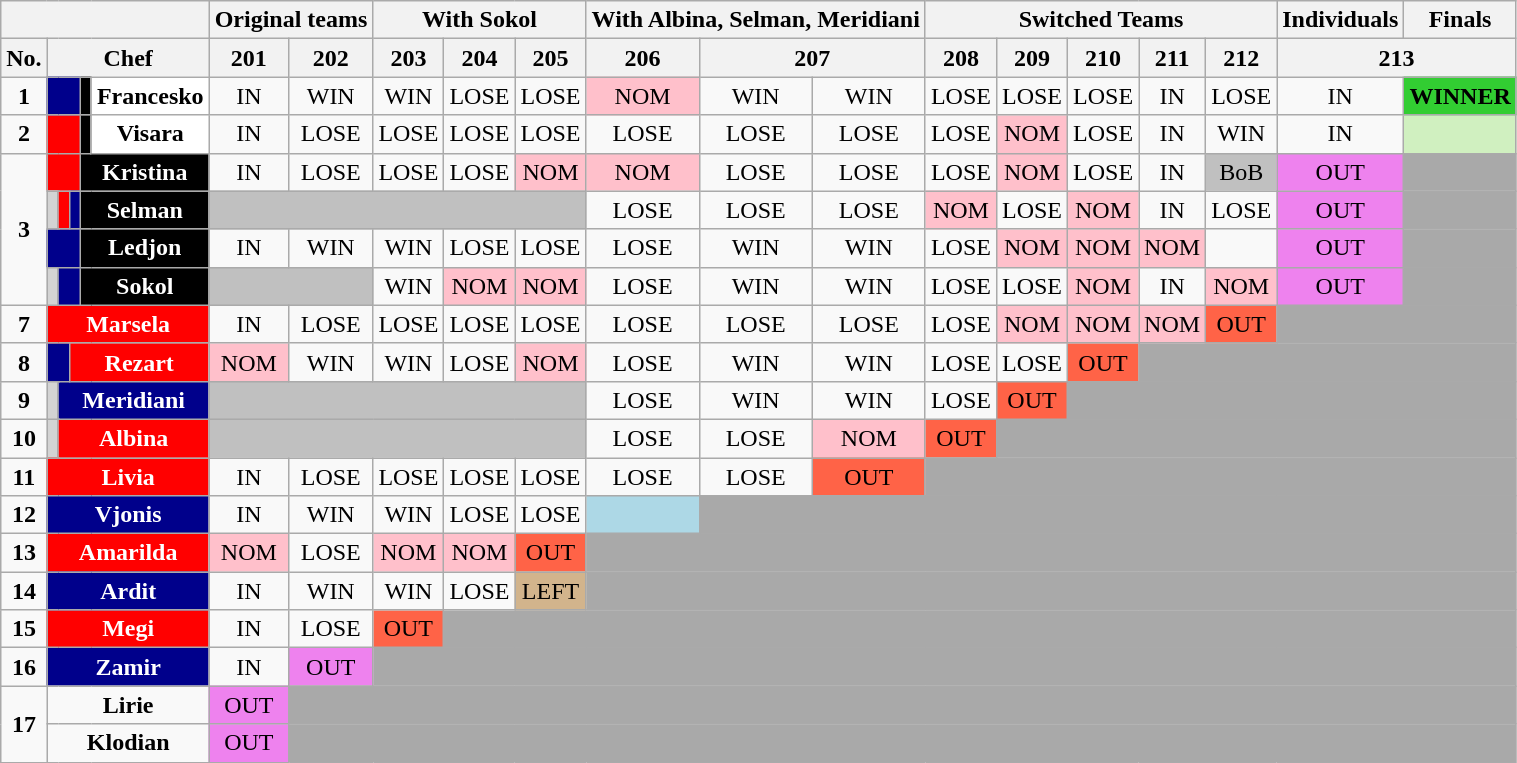<table class="wikitable plainrowheaders" style="text-align:center">
<tr>
<th scope="col" colspan="7"></th>
<th scope="col" colspan="2">Original teams</th>
<th scope="col" colspan="3">With Sokol</th>
<th scope="col" colspan="3">With Albina, Selman, Meridiani</th>
<th scope="col" colspan="5">Switched Teams</th>
<th scope="col">Individuals</th>
<th scope="col">Finals</th>
</tr>
<tr>
<th scope="col">No.</th>
<th scope="col" colspan="6">Chef</th>
<th scope="col">201</th>
<th scope="col">202</th>
<th scope="col">203</th>
<th scope="col">204</th>
<th scope="col">205</th>
<th scope="col">206</th>
<th scope="col" colspan="2">207</th>
<th scope="col">208</th>
<th scope="col">209</th>
<th scope="col">210</th>
<th scope="col">211</th>
<th scope="col">212</th>
<th scope="col" colspan=2>213</th>
</tr>
<tr>
<td scope="row"><strong>1</strong></td>
<td colspan="4" style="background:darkblue; color:#fff;"></td>
<td style="background:black ; color:white;"></td>
<td style="background:white; color:#000;"><strong>Francesko</strong></td>
<td>IN</td>
<td>WIN</td>
<td>WIN</td>
<td>LOSE</td>
<td>LOSE</td>
<td style="background:pink;">NOM</td>
<td>WIN</td>
<td>WIN</td>
<td>LOSE</td>
<td>LOSE</td>
<td>LOSE</td>
<td>IN</td>
<td>LOSE</td>
<td>IN</td>
<td style="background:limegreen;"><strong>WINNER</strong></td>
</tr>
<tr>
<td scope="row"><strong>2</strong></td>
<td colspan="4" style="background:red; color:#fff;"></td>
<td style="background:black ; color:white;"></td>
<td style="background:white; color:#000;"><strong>Visara</strong></td>
<td>IN</td>
<td>LOSE</td>
<td>LOSE</td>
<td>LOSE</td>
<td>LOSE</td>
<td>LOSE</td>
<td>LOSE</td>
<td>LOSE</td>
<td>LOSE</td>
<td style="background:pink;">NOM</td>
<td>LOSE</td>
<td>IN</td>
<td>WIN</td>
<td>IN</td>
<td style="background:#D0F0C0;"></td>
</tr>
<tr>
<td scope="row" rowspan="4"><strong>3</strong></td>
<td colspan="4" style="background:red; color:#fff;"></td>
<td style="background:black ; color:white;" colspan="2"><strong>Kristina</strong></td>
<td>IN</td>
<td>LOSE</td>
<td>LOSE</td>
<td>LOSE</td>
<td style="background:pink;">NOM</td>
<td style="background:pink;">NOM</td>
<td>LOSE</td>
<td>LOSE</td>
<td>LOSE</td>
<td style="background:pink;">NOM</td>
<td>LOSE</td>
<td>IN</td>
<td style="background:silver;">BoB</td>
<td style="background:violet;">OUT</td>
<td colspan="1" style="background:darkgrey;"></td>
</tr>
<tr>
<th colspan="2" style="background:lightgray; color:#000;"></th>
<td style="background:red; color:#fff;"></td>
<td style="background:darkblue; color:#fff;"></td>
<td style="background:black ; color:white;" colspan="2"><strong>Selman</strong></td>
<td style="background:silver" colspan="5"></td>
<td>LOSE</td>
<td>LOSE</td>
<td>LOSE</td>
<td style="background:pink;">NOM</td>
<td>LOSE</td>
<td style="background:pink;">NOM</td>
<td>IN</td>
<td>LOSE</td>
<td style="background:violet;">OUT</td>
<td colspan="1" style="background:darkgrey;"></td>
</tr>
<tr>
<td colspan="4" style="background:darkblue; color:#fff;"></td>
<td style="background:black ; color:white;" colspan="2"><strong>Ledjon</strong></td>
<td>IN</td>
<td>WIN</td>
<td>WIN</td>
<td>LOSE</td>
<td>LOSE</td>
<td>LOSE</td>
<td>WIN</td>
<td>WIN</td>
<td>LOSE</td>
<td style="background:pink;">NOM</td>
<td style="background:pink;">NOM</td>
<td style="background:pink;">NOM</td>
<td></td>
<td style="background:violet;">OUT</td>
<td colspan="1" style="background:darkgrey;"></td>
</tr>
<tr>
<th style="background:lightgray; color:#000;"></th>
<td colspan="3" style="background:darkblue; color:#fff;"></td>
<td style="background:black ; color:white;" colspan="2"><strong>Sokol</strong></td>
<td style="background:silver" colspan="2"></td>
<td>WIN</td>
<td style="background:pink;">NOM</td>
<td style="background:pink;">NOM</td>
<td>LOSE</td>
<td>WIN</td>
<td>WIN</td>
<td>LOSE</td>
<td>LOSE</td>
<td style="background:pink;">NOM</td>
<td>IN</td>
<td style="background:pink;">NOM</td>
<td style="background:violet;">OUT</td>
<td colspan="1" style="background:darkgrey;"></td>
</tr>
<tr>
<td scope="row"><strong>7</strong></td>
<td colspan="6" style="background:red; color:#fff;"><strong>Marsela</strong></td>
<td>IN</td>
<td>LOSE</td>
<td>LOSE</td>
<td>LOSE</td>
<td>LOSE</td>
<td>LOSE</td>
<td>LOSE</td>
<td>LOSE</td>
<td>LOSE</td>
<td style="background:pink;">NOM</td>
<td style="background:pink;">NOM</td>
<td style="background:pink;">NOM</td>
<td style="background:tomato;">OUT</td>
<td colspan="4" style="background:darkgrey;"></td>
</tr>
<tr>
<td scope="row"><strong>8</strong></td>
<td colspan="3" style="background:darkblue; color:#fff;"></td>
<td style="background:red; color:#fff;" colspan=3><strong>Rezart</strong></td>
<td style="background:pink;">NOM</td>
<td>WIN</td>
<td>WIN</td>
<td>LOSE</td>
<td style="background:pink;">NOM</td>
<td>LOSE</td>
<td>WIN</td>
<td>WIN</td>
<td>LOSE</td>
<td>LOSE</td>
<td style="background:tomato;">OUT</td>
<td colspan="4" style="background:darkgrey;"></td>
</tr>
<tr>
<td scope="row"><strong>9</strong></td>
<th colspan="2" style="background:lightgray; color:#000;"></th>
<td colspan="4" style="background:darkblue; color:#fff;"><strong>Meridiani</strong></td>
<td style="background:silver" colspan="5"></td>
<td>LOSE</td>
<td>WIN</td>
<td>WIN</td>
<td>LOSE</td>
<td style="background:tomato;">OUT</td>
<td colspan="5" style="background:darkgrey;"></td>
</tr>
<tr>
<td scope="row"><strong>10</strong></td>
<th colspan="2" style="background:lightgray; color:#000;"></th>
<td colspan="4" style="background:red; color:#fff;"><strong>Albina</strong></td>
<td style="background:silver" colspan="5"></td>
<td>LOSE</td>
<td>LOSE</td>
<td style="background:pink;">NOM</td>
<td style="background:tomato;">OUT</td>
<td colspan="6" style="background:darkgrey;"></td>
</tr>
<tr>
<td scope="row"><strong>11</strong></td>
<td colspan="6" style="background:red; color:#fff;"><strong>Livia</strong></td>
<td>IN</td>
<td>LOSE</td>
<td>LOSE</td>
<td>LOSE</td>
<td>LOSE</td>
<td>LOSE</td>
<td>LOSE</td>
<td style="background:tomato;">OUT</td>
<td colspan="7" style="background:darkgrey;"></td>
</tr>
<tr>
<td scope="row"><strong>12</strong></td>
<td colspan="6" style="background:darkblue; color:#fff;"><strong>Vjonis</strong></td>
<td>IN</td>
<td>WIN</td>
<td>WIN</td>
<td>LOSE</td>
<td>LOSE</td>
<td style="background:lightblue"></td>
<td colspan="9" style="background:darkgrey;"></td>
</tr>
<tr>
<td scope="row"><strong>13</strong></td>
<td colspan="6" style="background:red; color:#fff;"><strong>Amarilda</strong></td>
<td style="background:pink;">NOM</td>
<td>LOSE</td>
<td style="background:pink;">NOM</td>
<td style="background:pink;">NOM</td>
<td style="background:tomato;">OUT</td>
<td colspan="10" style="background:darkgrey;"></td>
</tr>
<tr>
<td scope="row"><strong>14</strong></td>
<td colspan="6" style="background:darkblue; color:#fff;"><strong>Ardit</strong></td>
<td>IN</td>
<td>WIN</td>
<td>WIN</td>
<td>LOSE</td>
<td style="background:tan;">LEFT</td>
<td colspan="10" style="background:darkgrey;"></td>
</tr>
<tr>
<td scope="row"><strong>15</strong></td>
<td colspan="6" style="background:red; color:#fff;"><strong>Megi</strong></td>
<td>IN</td>
<td>LOSE</td>
<td style="background:tomato;">OUT</td>
<td colspan="12" style="background:darkgrey;"></td>
</tr>
<tr>
<td scope="row"><strong>16</strong></td>
<td style="background:darkblue; color:#fff;" colspan=6><strong>Zamir</strong></td>
<td>IN</td>
<td style="background:violet;">OUT</td>
<td colspan="13" style="background:darkgrey;"></td>
</tr>
<tr>
<td rowspan="2"><strong>17</strong></td>
<td colspan=6><strong>Lirie</strong></td>
<td style="background:violet;">OUT</td>
<td colspan="14" style="background:darkgrey;"></td>
</tr>
<tr>
<td colspan=6><strong>Klodian</strong></td>
<td style="background:violet;">OUT</td>
<td colspan="14" style="background:darkgrey;"></td>
</tr>
</table>
